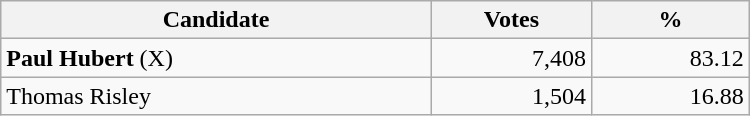<table style="width:500px;" class="wikitable">
<tr>
<th align="center">Candidate</th>
<th align="center">Votes</th>
<th align="center">%</th>
</tr>
<tr>
<td align="left"><strong>Paul Hubert</strong> (X)</td>
<td align="right">7,408</td>
<td align="right">83.12</td>
</tr>
<tr>
<td align="left">Thomas Risley</td>
<td align="right">1,504</td>
<td align="right">16.88</td>
</tr>
</table>
